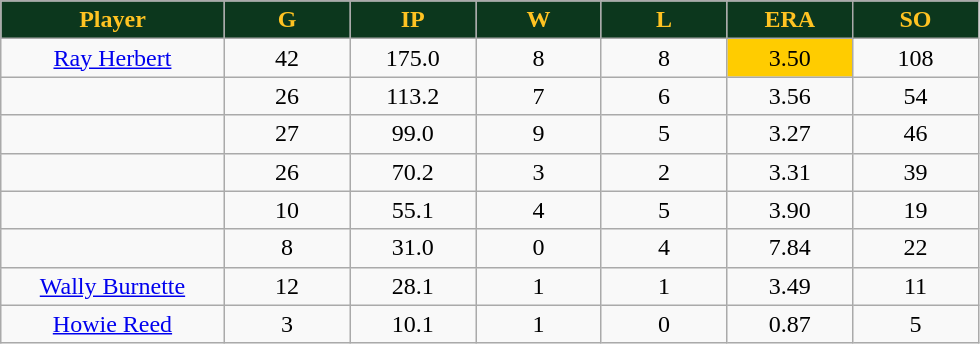<table class="wikitable sortable">
<tr>
<th style="background:#0C371D;color:#ffc322;" width="16%">Player</th>
<th style="background:#0C371D;color:#ffc322;" width="9%">G</th>
<th style="background:#0C371D;color:#ffc322;" width="9%">IP</th>
<th style="background:#0C371D;color:#ffc322;" width="9%">W</th>
<th style="background:#0C371D;color:#ffc322;" width="9%">L</th>
<th style="background:#0C371D;color:#ffc322;" width="9%">ERA</th>
<th style="background:#0C371D;color:#ffc322;" width="9%">SO</th>
</tr>
<tr align="center">
<td><a href='#'>Ray Herbert</a></td>
<td>42</td>
<td>175.0</td>
<td>8</td>
<td>8</td>
<td bgcolor="#FFCC00">3.50</td>
<td>108</td>
</tr>
<tr align=center>
<td></td>
<td>26</td>
<td>113.2</td>
<td>7</td>
<td>6</td>
<td>3.56</td>
<td>54</td>
</tr>
<tr align="center">
<td></td>
<td>27</td>
<td>99.0</td>
<td>9</td>
<td>5</td>
<td>3.27</td>
<td>46</td>
</tr>
<tr align="center">
<td></td>
<td>26</td>
<td>70.2</td>
<td>3</td>
<td>2</td>
<td>3.31</td>
<td>39</td>
</tr>
<tr align="center">
<td></td>
<td>10</td>
<td>55.1</td>
<td>4</td>
<td>5</td>
<td>3.90</td>
<td>19</td>
</tr>
<tr align="center">
<td></td>
<td>8</td>
<td>31.0</td>
<td>0</td>
<td>4</td>
<td>7.84</td>
<td>22</td>
</tr>
<tr align="center">
<td><a href='#'>Wally Burnette</a></td>
<td>12</td>
<td>28.1</td>
<td>1</td>
<td>1</td>
<td>3.49</td>
<td>11</td>
</tr>
<tr align=center>
<td><a href='#'>Howie Reed</a></td>
<td>3</td>
<td>10.1</td>
<td>1</td>
<td>0</td>
<td>0.87</td>
<td>5</td>
</tr>
</table>
